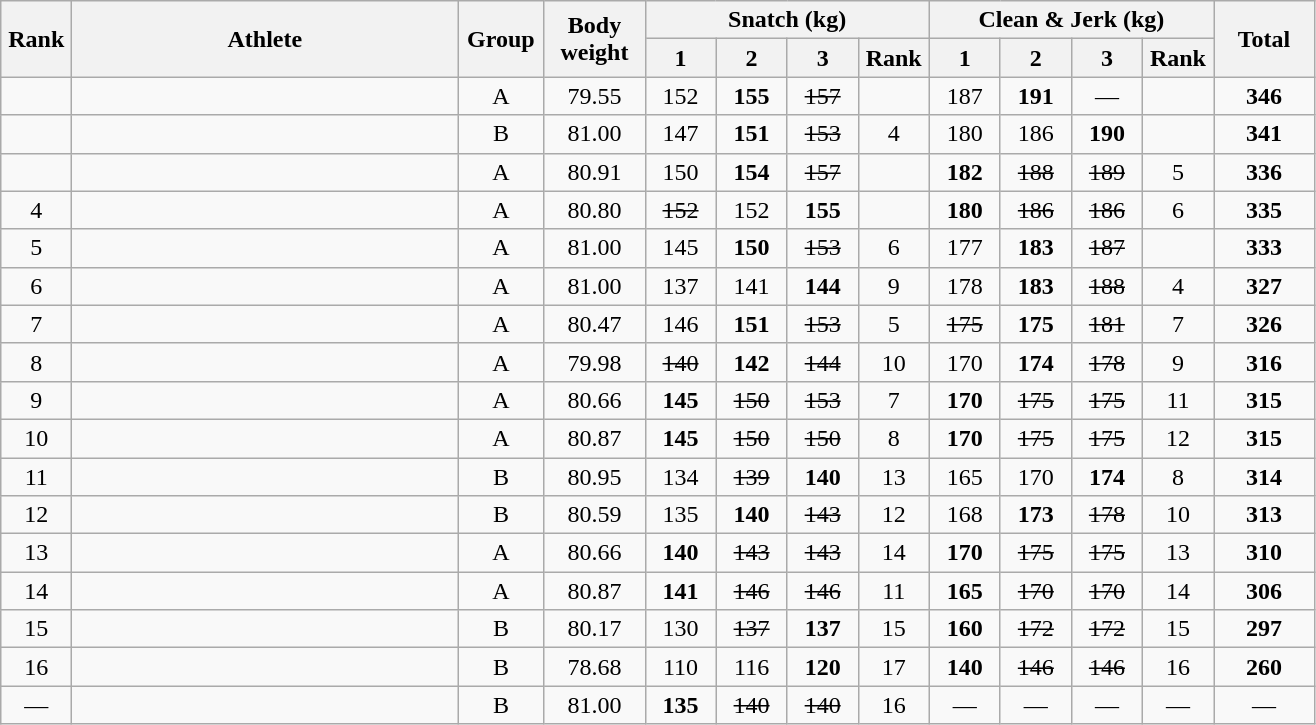<table class = "wikitable" style="text-align:center;">
<tr>
<th rowspan=2 width=40>Rank</th>
<th rowspan=2 width=250>Athlete</th>
<th rowspan=2 width=50>Group</th>
<th rowspan=2 width=60>Body weight</th>
<th colspan=4>Snatch (kg)</th>
<th colspan=4>Clean & Jerk (kg)</th>
<th rowspan=2 width=60>Total</th>
</tr>
<tr>
<th width=40>1</th>
<th width=40>2</th>
<th width=40>3</th>
<th width=40>Rank</th>
<th width=40>1</th>
<th width=40>2</th>
<th width=40>3</th>
<th width=40>Rank</th>
</tr>
<tr>
<td></td>
<td align=left></td>
<td>A</td>
<td>79.55</td>
<td>152</td>
<td><strong>155</strong></td>
<td><s>157</s></td>
<td></td>
<td>187</td>
<td><strong>191</strong></td>
<td>—</td>
<td></td>
<td><strong>346</strong></td>
</tr>
<tr>
<td></td>
<td align=left></td>
<td>B</td>
<td>81.00</td>
<td>147</td>
<td><strong>151</strong></td>
<td><s>153</s></td>
<td>4</td>
<td>180</td>
<td>186</td>
<td><strong>190</strong></td>
<td></td>
<td><strong>341</strong></td>
</tr>
<tr>
<td></td>
<td align=left></td>
<td>A</td>
<td>80.91</td>
<td>150</td>
<td><strong>154</strong></td>
<td><s>157</s></td>
<td></td>
<td><strong>182</strong></td>
<td><s>188</s></td>
<td><s>189</s></td>
<td>5</td>
<td><strong>336</strong></td>
</tr>
<tr>
<td>4</td>
<td align=left></td>
<td>A</td>
<td>80.80</td>
<td><s>152</s></td>
<td>152</td>
<td><strong>155</strong></td>
<td></td>
<td><strong>180</strong></td>
<td><s>186</s></td>
<td><s>186</s></td>
<td>6</td>
<td><strong>335</strong></td>
</tr>
<tr>
<td>5</td>
<td align=left></td>
<td>A</td>
<td>81.00</td>
<td>145</td>
<td><strong>150</strong></td>
<td><s>153</s></td>
<td>6</td>
<td>177</td>
<td><strong>183</strong></td>
<td><s>187</s></td>
<td></td>
<td><strong>333</strong></td>
</tr>
<tr>
<td>6</td>
<td align=left></td>
<td>A</td>
<td>81.00</td>
<td>137</td>
<td>141</td>
<td><strong>144</strong></td>
<td>9</td>
<td>178</td>
<td><strong>183</strong></td>
<td><s>188</s></td>
<td>4</td>
<td><strong>327</strong></td>
</tr>
<tr>
<td>7</td>
<td align=left></td>
<td>A</td>
<td>80.47</td>
<td>146</td>
<td><strong>151</strong></td>
<td><s>153</s></td>
<td>5</td>
<td><s>175</s></td>
<td><strong>175</strong></td>
<td><s>181</s></td>
<td>7</td>
<td><strong>326</strong></td>
</tr>
<tr>
<td>8</td>
<td align=left></td>
<td>A</td>
<td>79.98</td>
<td><s>140</s></td>
<td><strong>142</strong></td>
<td><s>144</s></td>
<td>10</td>
<td>170</td>
<td><strong>174</strong></td>
<td><s>178</s></td>
<td>9</td>
<td><strong>316</strong></td>
</tr>
<tr>
<td>9</td>
<td align=left></td>
<td>A</td>
<td>80.66</td>
<td><strong>145</strong></td>
<td><s>150</s></td>
<td><s>153</s></td>
<td>7</td>
<td><strong>170</strong></td>
<td><s>175</s></td>
<td><s>175</s></td>
<td>11</td>
<td><strong>315</strong></td>
</tr>
<tr>
<td>10</td>
<td align=left></td>
<td>A</td>
<td>80.87</td>
<td><strong>145</strong></td>
<td><s>150</s></td>
<td><s>150</s></td>
<td>8</td>
<td><strong>170</strong></td>
<td><s>175</s></td>
<td><s>175</s></td>
<td>12</td>
<td><strong>315</strong></td>
</tr>
<tr>
<td>11</td>
<td align=left></td>
<td>B</td>
<td>80.95</td>
<td>134</td>
<td><s>139</s></td>
<td><strong>140</strong></td>
<td>13</td>
<td>165</td>
<td>170</td>
<td><strong>174</strong></td>
<td>8</td>
<td><strong>314</strong></td>
</tr>
<tr>
<td>12</td>
<td align=left></td>
<td>B</td>
<td>80.59</td>
<td>135</td>
<td><strong>140</strong></td>
<td><s>143</s></td>
<td>12</td>
<td>168</td>
<td><strong>173</strong></td>
<td><s>178</s></td>
<td>10</td>
<td><strong>313</strong></td>
</tr>
<tr>
<td>13</td>
<td align=left></td>
<td>A</td>
<td>80.66</td>
<td><strong>140</strong></td>
<td><s>143</s></td>
<td><s>143</s></td>
<td>14</td>
<td><strong>170</strong></td>
<td><s>175</s></td>
<td><s>175</s></td>
<td>13</td>
<td><strong>310</strong></td>
</tr>
<tr>
<td>14</td>
<td align=left></td>
<td>A</td>
<td>80.87</td>
<td><strong>141</strong></td>
<td><s>146</s></td>
<td><s>146</s></td>
<td>11</td>
<td><strong>165</strong></td>
<td><s>170</s></td>
<td><s>170</s></td>
<td>14</td>
<td><strong>306</strong></td>
</tr>
<tr>
<td>15</td>
<td align=left></td>
<td>B</td>
<td>80.17</td>
<td>130</td>
<td><s>137</s></td>
<td><strong>137</strong></td>
<td>15</td>
<td><strong>160</strong></td>
<td><s>172</s></td>
<td><s>172</s></td>
<td>15</td>
<td><strong>297</strong></td>
</tr>
<tr>
<td>16</td>
<td align=left></td>
<td>B</td>
<td>78.68</td>
<td>110</td>
<td>116</td>
<td><strong>120</strong></td>
<td>17</td>
<td><strong>140</strong></td>
<td><s>146</s></td>
<td><s>146</s></td>
<td>16</td>
<td><strong>260</strong></td>
</tr>
<tr>
<td>—</td>
<td align=left></td>
<td>B</td>
<td>81.00</td>
<td><strong>135</strong></td>
<td><s>140</s></td>
<td><s>140</s></td>
<td>16</td>
<td>—</td>
<td>—</td>
<td>—</td>
<td>—</td>
<td>—</td>
</tr>
</table>
